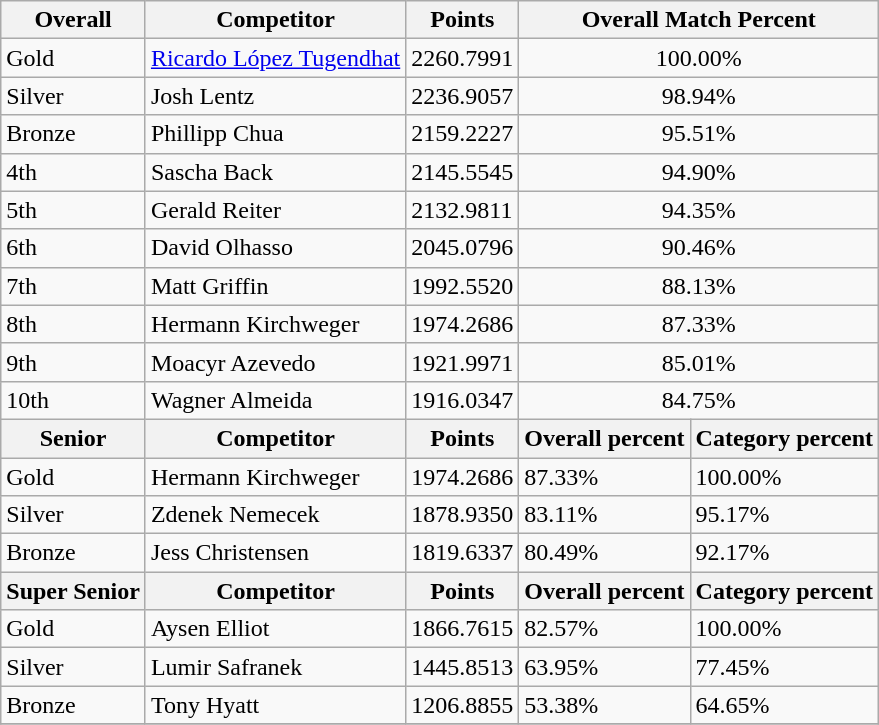<table class="wikitable sortable" style="text-align: left;">
<tr>
<th>Overall</th>
<th>Competitor</th>
<th>Points</th>
<th colspan="2">Overall Match Percent</th>
</tr>
<tr>
<td> Gold</td>
<td><a href='#'>Ricardo López Tugendhat</a></td>
<td>2260.7991</td>
<td colspan="2" style="text-align: center;">100.00%</td>
</tr>
<tr>
<td> Silver</td>
<td>Josh Lentz</td>
<td>2236.9057</td>
<td colspan="2" style="text-align: center;">98.94%</td>
</tr>
<tr>
<td> Bronze</td>
<td>Phillipp Chua</td>
<td>2159.2227</td>
<td colspan="2" style="text-align: center;">95.51%</td>
</tr>
<tr>
<td>4th</td>
<td>Sascha Back</td>
<td>2145.5545</td>
<td colspan="2" style="text-align: center;">94.90%</td>
</tr>
<tr>
<td>5th</td>
<td>Gerald Reiter</td>
<td>2132.9811</td>
<td colspan="2" style="text-align: center;">94.35%</td>
</tr>
<tr>
<td>6th</td>
<td>David Olhasso</td>
<td>2045.0796</td>
<td colspan="2" style="text-align: center;">90.46%</td>
</tr>
<tr>
<td>7th</td>
<td>Matt Griffin</td>
<td>1992.5520</td>
<td colspan="2" style="text-align: center;">88.13%</td>
</tr>
<tr>
<td>8th</td>
<td>Hermann Kirchweger</td>
<td>1974.2686</td>
<td colspan="2" style="text-align: center;">87.33%</td>
</tr>
<tr>
<td>9th</td>
<td>Moacyr Azevedo</td>
<td>1921.9971</td>
<td colspan="2" style="text-align: center;">85.01%</td>
</tr>
<tr>
<td>10th</td>
<td>Wagner Almeida</td>
<td>1916.0347</td>
<td colspan="2" style="text-align: center;">84.75%</td>
</tr>
<tr>
<th>Senior</th>
<th>Competitor</th>
<th>Points</th>
<th>Overall percent</th>
<th>Category percent</th>
</tr>
<tr>
<td> Gold</td>
<td>Hermann Kirchweger</td>
<td>1974.2686</td>
<td>87.33%</td>
<td>100.00%</td>
</tr>
<tr>
<td> Silver</td>
<td>Zdenek Nemecek</td>
<td>1878.9350</td>
<td>83.11%</td>
<td>95.17%</td>
</tr>
<tr>
<td> Bronze</td>
<td>Jess Christensen</td>
<td>1819.6337</td>
<td>80.49%</td>
<td>92.17%</td>
</tr>
<tr>
<th>Super Senior</th>
<th>Competitor</th>
<th>Points</th>
<th>Overall percent</th>
<th>Category percent</th>
</tr>
<tr>
<td> Gold</td>
<td>Aysen Elliot</td>
<td>1866.7615</td>
<td>82.57%</td>
<td>100.00%</td>
</tr>
<tr>
<td> Silver</td>
<td>Lumir Safranek</td>
<td>1445.8513</td>
<td>63.95%</td>
<td>77.45%</td>
</tr>
<tr>
<td> Bronze</td>
<td>Tony Hyatt</td>
<td>1206.8855</td>
<td>53.38%</td>
<td>64.65%</td>
</tr>
<tr>
</tr>
</table>
